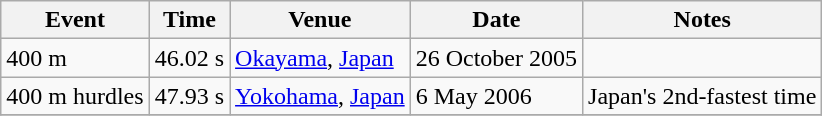<table class="wikitable">
<tr>
<th>Event</th>
<th>Time</th>
<th>Venue</th>
<th>Date</th>
<th>Notes</th>
</tr>
<tr>
<td>400 m</td>
<td>46.02 s</td>
<td><a href='#'>Okayama</a>, <a href='#'>Japan</a></td>
<td>26 October 2005</td>
<td></td>
</tr>
<tr>
<td>400 m hurdles</td>
<td>47.93 s</td>
<td><a href='#'>Yokohama</a>, <a href='#'>Japan</a></td>
<td>6 May 2006</td>
<td>Japan's 2nd-fastest time</td>
</tr>
<tr>
</tr>
</table>
